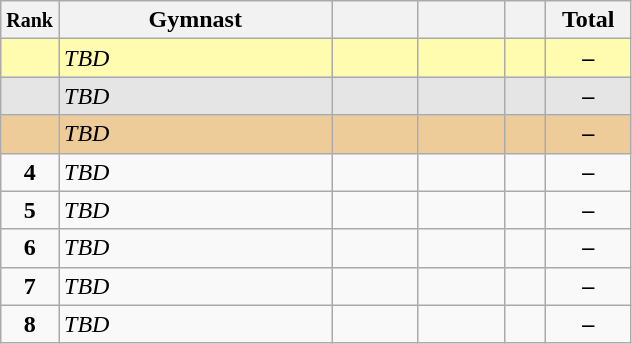<table style="text-align:center;" class="wikitable sortable">
<tr>
<th scope="col" style="width:15px;"><small>Rank</small></th>
<th scope="col" style="width:175px;">Gymnast</th>
<th scope="col" style="width:50px;"><small></small></th>
<th scope="col" style="width:50px;"><small></small></th>
<th scope="col" style="width:20px;"><small></small></th>
<th scope="col" style="width:50px;">Total</th>
</tr>
<tr style="background:#fffcaf;">
<td scope="row" style="text-align:center"><strong></strong></td>
<td style=text-align:left;"><em>TBD</em></td>
<td></td>
<td></td>
<td></td>
<td><strong>–</strong></td>
</tr>
<tr style="background:#e5e5e5;">
<td scope="row" style="text-align:center"><strong></strong></td>
<td style=text-align:left;"><em>TBD</em></td>
<td></td>
<td></td>
<td></td>
<td><strong>–</strong></td>
</tr>
<tr style="background:#ec9;">
<td scope="row" style="text-align:center"><strong></strong></td>
<td style=text-align:left;"><em>TBD</em></td>
<td></td>
<td></td>
<td></td>
<td><strong>–</strong></td>
</tr>
<tr>
<td scope="row" style="text-align:center"><strong>4</strong></td>
<td style=text-align:left;"><em>TBD</em></td>
<td></td>
<td></td>
<td></td>
<td><strong>–</strong></td>
</tr>
<tr>
<td scope="row" style="text-align:center"><strong>5</strong></td>
<td style=text-align:left;"><em>TBD</em></td>
<td></td>
<td></td>
<td></td>
<td><strong>–</strong></td>
</tr>
<tr>
<td scope="row" style="text-align:center"><strong>6</strong></td>
<td style=text-align:left;"><em>TBD</em></td>
<td></td>
<td></td>
<td></td>
<td><strong>–</strong></td>
</tr>
<tr>
<td scope="row" style="text-align:center"><strong>7</strong></td>
<td style=text-align:left;"><em>TBD</em></td>
<td></td>
<td></td>
<td></td>
<td><strong>–</strong></td>
</tr>
<tr>
<td scope="row" style="text-align:center"><strong>8</strong></td>
<td style=text-align:left;"><em>TBD</em></td>
<td></td>
<td></td>
<td></td>
<td><strong>–</strong></td>
</tr>
</table>
